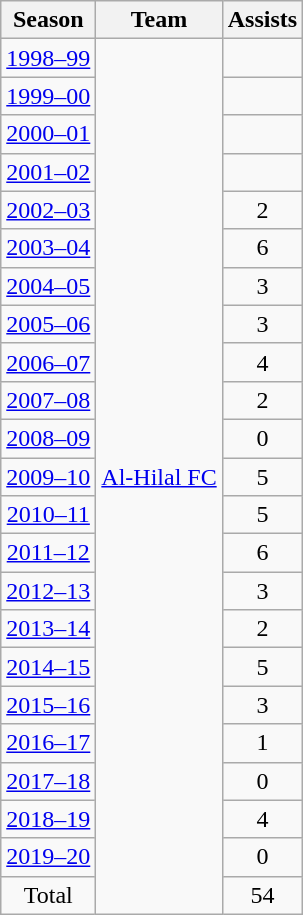<table class="wikitable" style="text-align: center;">
<tr>
<th>Season</th>
<th>Team</th>
<th>Assists</th>
</tr>
<tr>
<td><a href='#'>1998–99</a></td>
<td rowspan="23"><a href='#'>Al-Hilal FC </a></td>
<td></td>
</tr>
<tr>
<td><a href='#'>1999–00</a></td>
<td></td>
</tr>
<tr>
<td><a href='#'>2000–01</a></td>
<td></td>
</tr>
<tr>
<td><a href='#'>2001–02</a></td>
<td></td>
</tr>
<tr>
<td><a href='#'>2002–03</a></td>
<td>2</td>
</tr>
<tr>
<td><a href='#'>2003–04</a></td>
<td>6</td>
</tr>
<tr>
<td><a href='#'>2004–05</a></td>
<td>3</td>
</tr>
<tr>
<td><a href='#'>2005–06</a></td>
<td>3</td>
</tr>
<tr>
<td><a href='#'>2006–07</a></td>
<td>4</td>
</tr>
<tr>
<td><a href='#'>2007–08</a></td>
<td>2</td>
</tr>
<tr>
<td><a href='#'>2008–09</a></td>
<td>0</td>
</tr>
<tr>
<td><a href='#'>2009–10</a></td>
<td>5</td>
</tr>
<tr>
<td><a href='#'>2010–11</a></td>
<td>5</td>
</tr>
<tr>
<td><a href='#'>2011–12</a></td>
<td>6</td>
</tr>
<tr>
<td><a href='#'>2012–13</a></td>
<td>3</td>
</tr>
<tr>
<td><a href='#'>2013–14</a></td>
<td>2</td>
</tr>
<tr>
<td><a href='#'>2014–15</a></td>
<td>5</td>
</tr>
<tr>
<td><a href='#'>2015–16</a></td>
<td>3</td>
</tr>
<tr>
<td><a href='#'>2016–17</a></td>
<td>1</td>
</tr>
<tr>
<td><a href='#'>2017–18</a></td>
<td>0</td>
</tr>
<tr>
<td><a href='#'>2018–19</a></td>
<td>4</td>
</tr>
<tr>
<td><a href='#'>2019–20</a></td>
<td>0</td>
</tr>
<tr>
<td>Total</td>
<td>54</td>
</tr>
</table>
